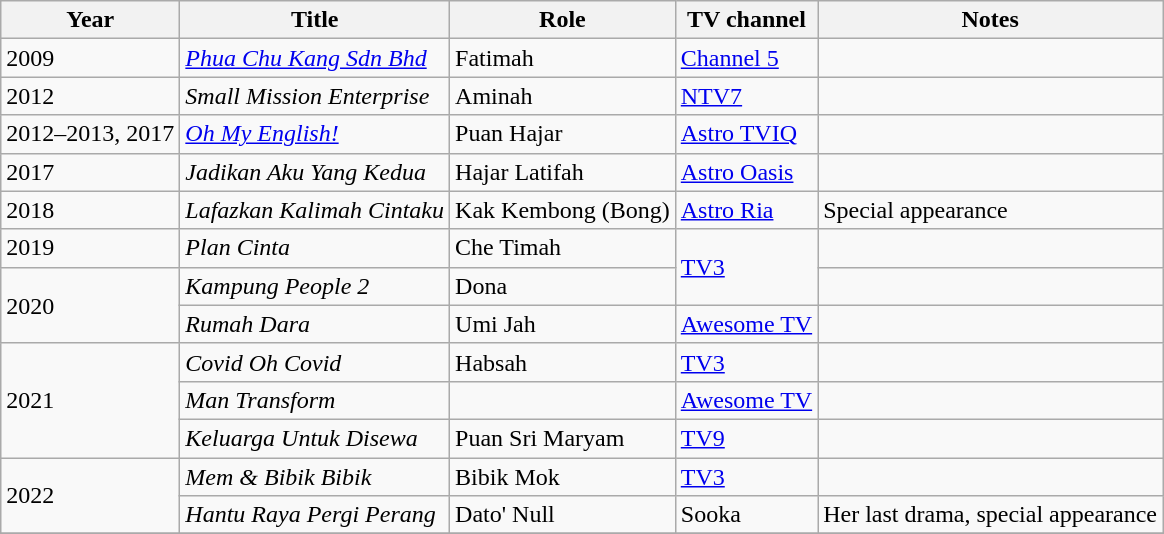<table class="wikitable">
<tr>
<th>Year</th>
<th>Title</th>
<th>Role</th>
<th>TV channel</th>
<th>Notes</th>
</tr>
<tr>
<td>2009</td>
<td><em><a href='#'>Phua Chu Kang Sdn Bhd</a></em></td>
<td>Fatimah</td>
<td><a href='#'>Channel 5</a></td>
<td></td>
</tr>
<tr>
<td>2012</td>
<td><em>Small Mission Enterprise</em></td>
<td>Aminah</td>
<td><a href='#'>NTV7</a></td>
<td></td>
</tr>
<tr>
<td>2012–2013, 2017</td>
<td><em><a href='#'>Oh My English!</a></em></td>
<td>Puan Hajar</td>
<td><a href='#'>Astro TVIQ</a></td>
<td></td>
</tr>
<tr>
<td>2017</td>
<td><em>Jadikan Aku Yang Kedua</em></td>
<td>Hajar Latifah</td>
<td><a href='#'>Astro Oasis</a></td>
<td></td>
</tr>
<tr>
<td>2018</td>
<td><em>Lafazkan Kalimah Cintaku</em></td>
<td>Kak Kembong (Bong)</td>
<td><a href='#'>Astro Ria</a></td>
<td>Special appearance</td>
</tr>
<tr>
<td>2019</td>
<td><em>Plan Cinta</em></td>
<td>Che Timah</td>
<td rowspan="2"><a href='#'>TV3</a></td>
<td></td>
</tr>
<tr>
<td rowspan="2">2020</td>
<td><em>Kampung People 2</em></td>
<td>Dona</td>
<td></td>
</tr>
<tr>
<td><em>Rumah Dara</em></td>
<td>Umi Jah</td>
<td><a href='#'>Awesome TV</a></td>
<td></td>
</tr>
<tr>
<td rowspan="3">2021</td>
<td><em>Covid Oh Covid</em></td>
<td>Habsah</td>
<td><a href='#'>TV3</a></td>
<td></td>
</tr>
<tr>
<td><em>Man Transform</em></td>
<td></td>
<td><a href='#'>Awesome TV</a></td>
<td></td>
</tr>
<tr>
<td><em>Keluarga Untuk Disewa</em></td>
<td>Puan Sri Maryam</td>
<td><a href='#'>TV9</a></td>
<td></td>
</tr>
<tr>
<td rowspan="2">2022</td>
<td><em>Mem & Bibik Bibik</em></td>
<td>Bibik Mok</td>
<td><a href='#'>TV3</a></td>
<td></td>
</tr>
<tr>
<td><em>Hantu Raya Pergi Perang</em></td>
<td>Dato' Null</td>
<td>Sooka</td>
<td>Her last drama, special appearance</td>
</tr>
<tr>
</tr>
</table>
